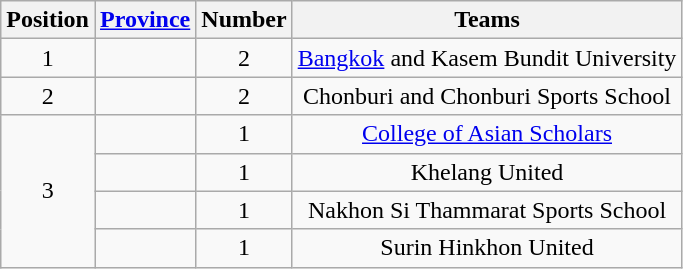<table class="wikitable">
<tr>
<th>Position</th>
<th><a href='#'>Province</a></th>
<th>Number</th>
<th>Teams</th>
</tr>
<tr>
<td align=center rowspan="1">1</td>
<td></td>
<td align=center>2</td>
<td align=center><a href='#'>Bangkok</a> and Kasem Bundit University</td>
</tr>
<tr>
<td align=center rowspan="1">2</td>
<td></td>
<td align=center>2</td>
<td align=center>Chonburi and Chonburi Sports School</td>
</tr>
<tr>
<td align=center rowspan="4">3</td>
<td></td>
<td align=center>1</td>
<td align=center><a href='#'>College of Asian Scholars</a></td>
</tr>
<tr>
<td></td>
<td align=center>1</td>
<td align=center>Khelang United</td>
</tr>
<tr>
<td></td>
<td align=center>1</td>
<td align=center>Nakhon Si Thammarat Sports School</td>
</tr>
<tr>
<td></td>
<td align=center>1</td>
<td align=center>Surin Hinkhon United</td>
</tr>
</table>
